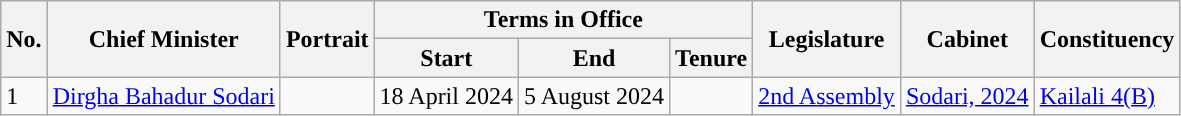<table class="wikitable">
<tr>
<th rowspan="2" style="background-color:">No.</th>
<th rowspan="2" style="background-color:">Chief Minister</th>
<th rowspan="2" style="background-color:">Portrait</th>
<th colspan="3" style="background-color:">Terms in Office</th>
<th rowspan="2" style="background-color:">Legislature</th>
<th rowspan="2" style="background-color:">Cabinet</th>
<th rowspan="2" style="background-color:">Constituency</th>
</tr>
<tr>
<th style="background-color:">Start</th>
<th style="background-color:">End</th>
<th style="background-color:">Tenure</th>
</tr>
<tr>
<td>1</td>
<td><a href='#'>Dirgha Bahadur Sodari</a></td>
<td></td>
<td>18 April 2024</td>
<td>5 August 2024</td>
<td></td>
<td><a href='#'>2nd Assembly</a></td>
<td><a href='#'>Sodari, 2024</a></td>
<td><a href='#'>Kailali 4(B)</a></td>
</tr>
</table>
